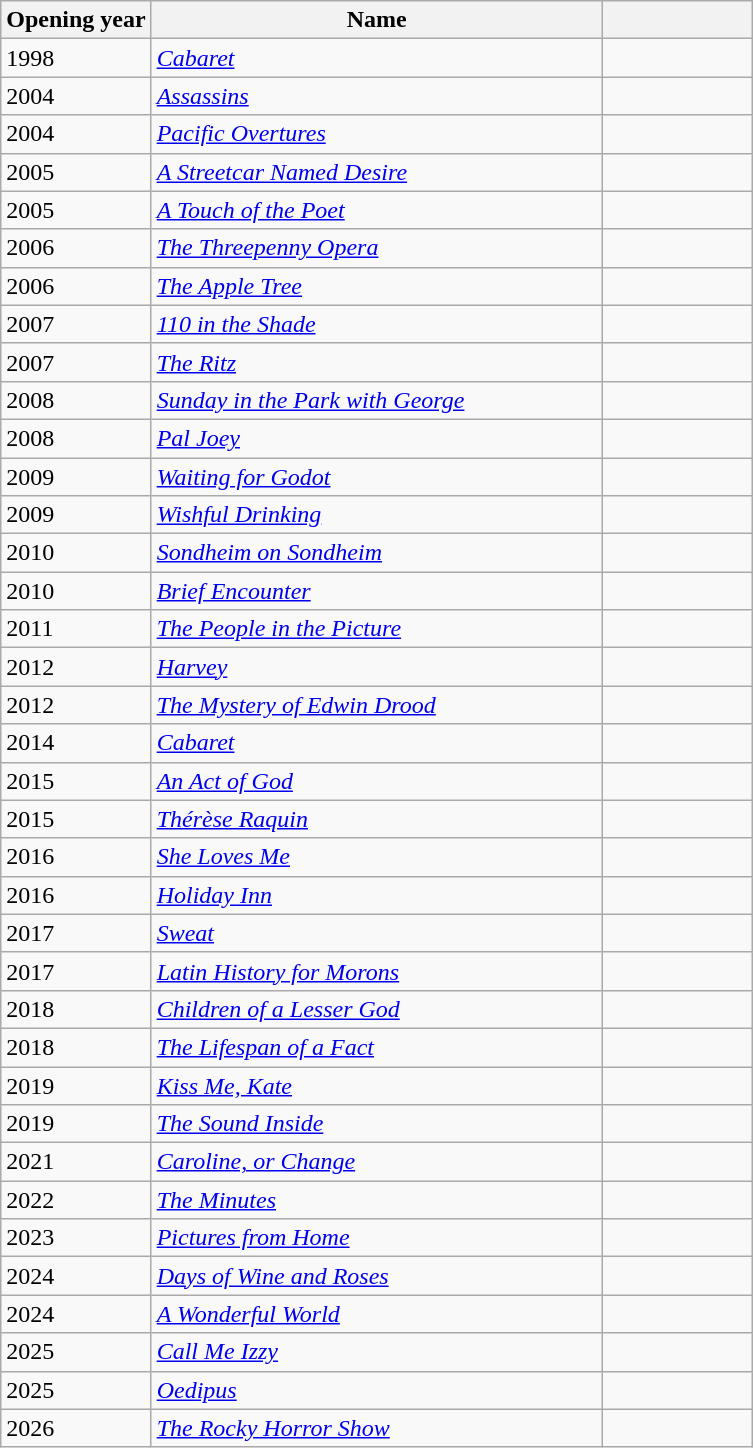<table class="wikitable sortable collapsible">
<tr>
<th width=20% scope="col">Opening year</th>
<th width=60% scope="col">Name</th>
<th width=20% scope="col" class="unsortable"></th>
</tr>
<tr>
<td>1998</td>
<td><em><a href='#'>Cabaret</a></em></td>
<td></td>
</tr>
<tr>
<td>2004</td>
<td><em><a href='#'>Assassins</a></em></td>
<td></td>
</tr>
<tr>
<td>2004</td>
<td><em><a href='#'>Pacific Overtures</a></em></td>
<td></td>
</tr>
<tr>
<td>2005</td>
<td><em><a href='#'>A Streetcar Named Desire</a></em></td>
<td></td>
</tr>
<tr>
<td>2005</td>
<td><em><a href='#'>A Touch of the Poet</a></em></td>
<td></td>
</tr>
<tr>
<td>2006</td>
<td><em><a href='#'>The Threepenny Opera</a></em></td>
<td></td>
</tr>
<tr>
<td>2006</td>
<td><em><a href='#'>The Apple Tree</a></em></td>
<td></td>
</tr>
<tr>
<td>2007</td>
<td><em><a href='#'>110 in the Shade</a></em></td>
<td></td>
</tr>
<tr>
<td>2007</td>
<td><em><a href='#'>The Ritz</a></em></td>
<td></td>
</tr>
<tr>
<td>2008</td>
<td><em><a href='#'>Sunday in the Park with George</a></em></td>
<td></td>
</tr>
<tr>
<td>2008</td>
<td><em><a href='#'>Pal Joey</a></em></td>
<td></td>
</tr>
<tr>
<td>2009</td>
<td><em><a href='#'>Waiting for Godot</a></em></td>
<td></td>
</tr>
<tr>
<td>2009</td>
<td><em><a href='#'>Wishful Drinking</a></em></td>
<td></td>
</tr>
<tr>
<td>2010</td>
<td><em><a href='#'>Sondheim on Sondheim</a></em></td>
<td></td>
</tr>
<tr>
<td>2010</td>
<td><em><a href='#'>Brief Encounter</a></em></td>
<td></td>
</tr>
<tr>
<td>2011</td>
<td><em><a href='#'>The People in the Picture</a></em></td>
<td></td>
</tr>
<tr>
<td>2012</td>
<td><em><a href='#'>Harvey</a></em></td>
<td></td>
</tr>
<tr>
<td>2012</td>
<td><em><a href='#'>The Mystery of Edwin Drood</a></em></td>
<td></td>
</tr>
<tr>
<td>2014</td>
<td><em><a href='#'>Cabaret</a></em></td>
<td></td>
</tr>
<tr>
<td>2015</td>
<td><em><a href='#'>An Act of God</a></em></td>
<td></td>
</tr>
<tr>
<td>2015</td>
<td><em><a href='#'>Thérèse Raquin</a></em></td>
<td></td>
</tr>
<tr>
<td>2016</td>
<td><em><a href='#'>She Loves Me</a></em></td>
<td></td>
</tr>
<tr>
<td>2016</td>
<td><em><a href='#'>Holiday Inn</a></em></td>
<td></td>
</tr>
<tr>
<td>2017</td>
<td><em><a href='#'>Sweat</a></em></td>
<td></td>
</tr>
<tr>
<td>2017</td>
<td><em><a href='#'>Latin History for Morons</a></em></td>
<td></td>
</tr>
<tr>
<td>2018</td>
<td><em><a href='#'>Children of a Lesser God</a></em></td>
<td></td>
</tr>
<tr>
<td>2018</td>
<td><em><a href='#'>The Lifespan of a Fact</a></em></td>
<td></td>
</tr>
<tr>
<td>2019</td>
<td><em><a href='#'>Kiss Me, Kate</a></em></td>
<td></td>
</tr>
<tr>
<td>2019</td>
<td><em><a href='#'>The Sound Inside</a></em></td>
<td></td>
</tr>
<tr>
<td>2021</td>
<td><em><a href='#'>Caroline, or Change</a></em></td>
<td></td>
</tr>
<tr>
<td>2022</td>
<td><em><a href='#'>The Minutes</a></em></td>
<td></td>
</tr>
<tr>
<td>2023</td>
<td><em><a href='#'>Pictures from Home</a></em></td>
<td></td>
</tr>
<tr>
<td>2024</td>
<td><em><a href='#'>Days of Wine and Roses</a></em></td>
<td></td>
</tr>
<tr>
<td>2024</td>
<td><em><a href='#'>A Wonderful World</a></em></td>
<td></td>
</tr>
<tr>
<td>2025</td>
<td><em><a href='#'>Call Me Izzy</a></em></td>
<td></td>
</tr>
<tr>
<td>2025</td>
<td><em><a href='#'>Oedipus</a></em></td>
<td></td>
</tr>
<tr>
<td>2026</td>
<td><em><a href='#'>The Rocky Horror Show</a></em></td>
<td></td>
</tr>
</table>
